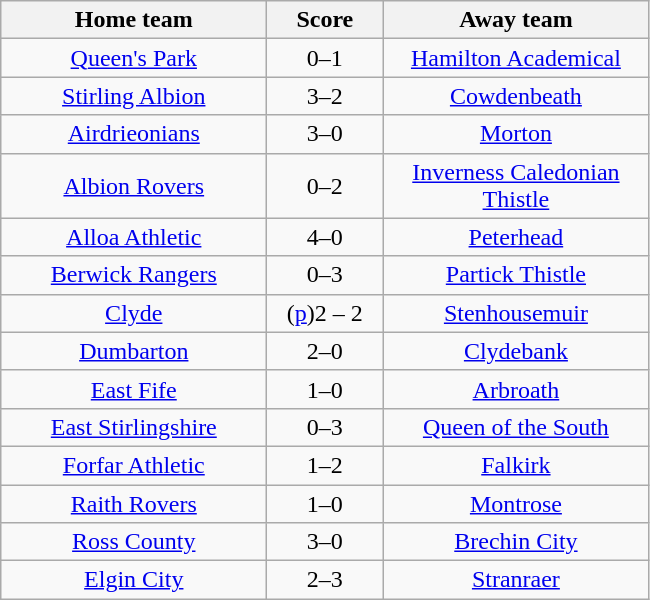<table class="wikitable" style="text-align: center">
<tr>
<th width=170>Home team</th>
<th width=70>Score</th>
<th width=170>Away team</th>
</tr>
<tr>
<td><a href='#'>Queen's Park</a></td>
<td>0–1</td>
<td><a href='#'>Hamilton Academical</a></td>
</tr>
<tr>
<td><a href='#'>Stirling Albion</a></td>
<td>3–2</td>
<td><a href='#'>Cowdenbeath</a></td>
</tr>
<tr>
<td><a href='#'>Airdrieonians</a></td>
<td>3–0</td>
<td><a href='#'>Morton</a></td>
</tr>
<tr>
<td><a href='#'>Albion Rovers</a></td>
<td>0–2</td>
<td><a href='#'>Inverness Caledonian Thistle</a></td>
</tr>
<tr>
<td><a href='#'>Alloa Athletic</a></td>
<td>4–0</td>
<td><a href='#'>Peterhead</a></td>
</tr>
<tr>
<td><a href='#'>Berwick Rangers</a></td>
<td>0–3</td>
<td><a href='#'>Partick Thistle</a></td>
</tr>
<tr>
<td><a href='#'>Clyde</a></td>
<td>(<a href='#'>p</a>)2 – 2</td>
<td><a href='#'>Stenhousemuir</a></td>
</tr>
<tr>
<td><a href='#'>Dumbarton</a></td>
<td>2–0</td>
<td><a href='#'>Clydebank</a></td>
</tr>
<tr>
<td><a href='#'>East Fife</a></td>
<td>1–0</td>
<td><a href='#'>Arbroath</a></td>
</tr>
<tr>
<td><a href='#'>East Stirlingshire</a></td>
<td>0–3</td>
<td><a href='#'>Queen of the South</a></td>
</tr>
<tr>
<td><a href='#'>Forfar Athletic</a></td>
<td>1–2</td>
<td><a href='#'>Falkirk</a></td>
</tr>
<tr>
<td><a href='#'>Raith Rovers</a></td>
<td>1–0</td>
<td><a href='#'>Montrose</a></td>
</tr>
<tr>
<td><a href='#'>Ross County</a></td>
<td>3–0</td>
<td><a href='#'>Brechin City</a></td>
</tr>
<tr>
<td><a href='#'>Elgin City</a></td>
<td>2–3</td>
<td><a href='#'>Stranraer</a></td>
</tr>
</table>
